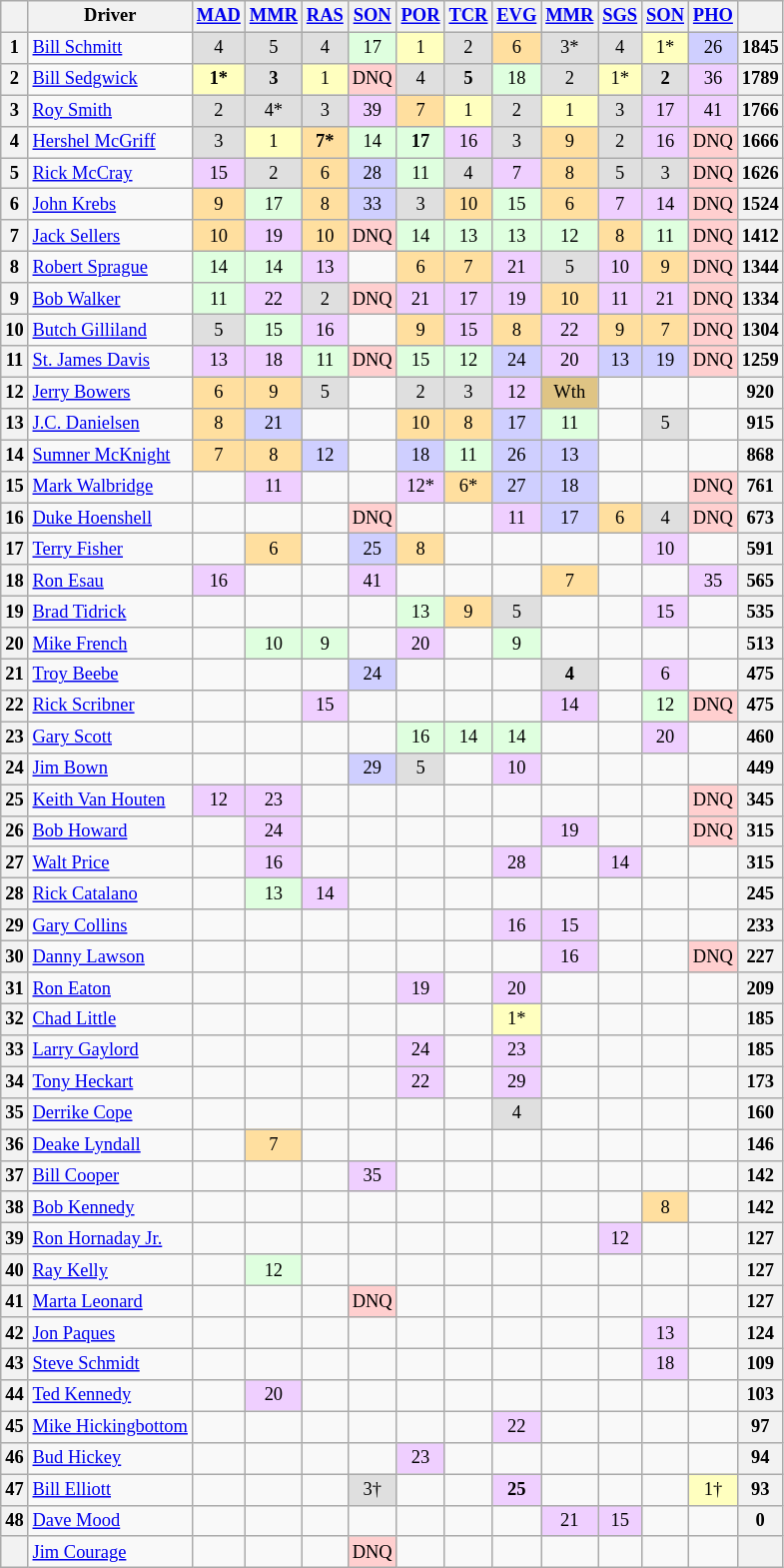<table class="wikitable" style="font-size:77%; text-align:center">
<tr valign="top">
<th></th>
<th>Driver</th>
<th><a href='#'>MAD</a></th>
<th><a href='#'>MMR</a></th>
<th><a href='#'>RAS</a></th>
<th><a href='#'>SON</a></th>
<th><a href='#'>POR</a></th>
<th><a href='#'>TCR</a></th>
<th><a href='#'>EVG</a></th>
<th><a href='#'>MMR</a></th>
<th><a href='#'>SGS</a></th>
<th><a href='#'>SON</a></th>
<th><a href='#'>PHO</a></th>
<th valign="middle"></th>
</tr>
<tr>
<th>1</th>
<td align="left"><a href='#'>Bill Schmitt</a></td>
<td style="background-color:#DFDFDF";>4</td>
<td style="background-color:#DFDFDF";>5</td>
<td style="background-color:#DFDFDF";>4</td>
<td style="background-color:#DFFFDF";>17</td>
<td style="background-color:#FFFFBF";>1</td>
<td style="background-color:#DFDFDF";>2</td>
<td style="background-color:#FFDF9F";>6</td>
<td style="background-color:#DFDFDF";>3*</td>
<td style="background-color:#DFDFDF";>4</td>
<td style="background-color:#FFFFBF";>1*</td>
<td style="background-color:#CFCFFF";>26</td>
<th>1845</th>
</tr>
<tr>
<th>2</th>
<td align="left"><a href='#'>Bill Sedgwick</a></td>
<td style="background-color:#FFFFBF";><strong>1*</strong></td>
<td style="background-color:#DFDFDF";><strong>3</strong></td>
<td style="background-color:#FFFFBF";>1</td>
<td style="background-color:#FFCFCF";>DNQ</td>
<td style="background-color:#DFDFDF";>4</td>
<td style="background-color:#DFDFDF";><strong>5</strong></td>
<td style="background-color:#DFFFDF";>18</td>
<td style="background-color:#DFDFDF";>2</td>
<td style="background-color:#FFFFBF";>1*</td>
<td style="background-color:#DFDFDF";><strong>2</strong></td>
<td style="background-color:#EFCFFF";>36</td>
<th>1789</th>
</tr>
<tr>
<th>3</th>
<td align="left"><a href='#'>Roy Smith</a></td>
<td style="background-color:#DFDFDF";>2</td>
<td style="background-color:#DFDFDF";>4*</td>
<td style="background-color:#DFDFDF";>3</td>
<td style="background-color:#EFCFFF";>39</td>
<td style="background-color:#FFDF9F";>7</td>
<td style="background-color:#FFFFBF";>1</td>
<td style="background-color:#DFDFDF";>2</td>
<td style="background-color:#FFFFBF";>1</td>
<td style="background-color:#DFDFDF";>3</td>
<td style="background-color:#EFCFFF";>17</td>
<td style="background-color:#EFCFFF";>41</td>
<th>1766</th>
</tr>
<tr>
<th>4</th>
<td align="left"><a href='#'>Hershel McGriff</a></td>
<td style="background-color:#DFDFDF";>3</td>
<td style="background-color:#FFFFBF";>1</td>
<td style="background-color:#FFDF9F";><strong>7*</strong></td>
<td style="background-color:#DFFFDF";>14</td>
<td style="background-color:#DFFFDF";><strong>17</strong></td>
<td style="background-color:#EFCFFF";>16</td>
<td style="background-color:#DFDFDF";>3</td>
<td style="background-color:#FFDF9F";>9</td>
<td style="background-color:#DFDFDF";>2</td>
<td style="background-color:#EFCFFF";>16</td>
<td style="background-color:#FFCFCF";>DNQ</td>
<th>1666</th>
</tr>
<tr>
<th>5</th>
<td align="left"><a href='#'>Rick McCray</a></td>
<td style="background-color:#EFCFFF";>15</td>
<td style="background-color:#DFDFDF";>2</td>
<td style="background-color:#FFDF9F";>6</td>
<td style="background-color:#CFCFFF";>28</td>
<td style="background-color:#DFFFDF";>11</td>
<td style="background-color:#DFDFDF";>4</td>
<td style="background-color:#EFCFFF";>7</td>
<td style="background-color:#FFDF9F";>8</td>
<td style="background-color:#DFDFDF";>5</td>
<td style="background-color:#DFDFDF";>3</td>
<td style="background-color:#FFCFCF";>DNQ</td>
<th>1626</th>
</tr>
<tr>
<th>6</th>
<td align="left"><a href='#'>John Krebs</a></td>
<td style="background-color:#FFDF9F";>9</td>
<td style="background-color:#DFFFDF";>17</td>
<td style="background-color:#FFDF9F";>8</td>
<td style="background-color:#CFCFFF";>33</td>
<td style="background-color:#DFDFDF";>3</td>
<td style="background-color:#FFDF9F";>10</td>
<td style="background-color:#DFFFDF";>15</td>
<td style="background-color:#FFDF9F";>6</td>
<td style="background-color:#EFCFFF";>7</td>
<td style="background-color:#EFCFFF";>14</td>
<td style="background-color:#FFCFCF";>DNQ</td>
<th>1524</th>
</tr>
<tr>
<th>7</th>
<td align="left"><a href='#'>Jack Sellers</a></td>
<td style="background-color:#FFDF9F";>10</td>
<td style="background-color:#EFCFFF";>19</td>
<td style="background-color:#FFDF9F";>10</td>
<td style="background-color:#FFCFCF";>DNQ</td>
<td style="background-color:#DFFFDF";>14</td>
<td style="background-color:#DFFFDF";>13</td>
<td style="background-color:#DFFFDF";>13</td>
<td style="background-color:#DFFFDF";>12</td>
<td style="background-color:#FFDF9F";>8</td>
<td style="background-color:#DFFFDF";>11</td>
<td style="background-color:#FFCFCF";>DNQ</td>
<th>1412</th>
</tr>
<tr>
<th>8</th>
<td align="left"><a href='#'>Robert Sprague</a></td>
<td style="background-color:#DFFFDF";>14</td>
<td style="background-color:#DFFFDF";>14</td>
<td style="background-color:#EFCFFF";>13</td>
<td></td>
<td style="background-color:#FFDF9F";>6</td>
<td style="background-color:#FFDF9F";>7</td>
<td style="background-color:#EFCFFF";>21</td>
<td style="background-color:#DFDFDF";>5</td>
<td style="background-color:#EFCFFF";>10</td>
<td style="background-color:#FFDF9F";>9</td>
<td style="background-color:#FFCFCF";>DNQ</td>
<th>1344</th>
</tr>
<tr>
<th>9</th>
<td align="left"><a href='#'>Bob Walker</a></td>
<td style="background-color:#DFFFDF";>11</td>
<td style="background-color:#EFCFFF";>22</td>
<td style="background-color:#DFDFDF";>2</td>
<td style="background-color:#FFCFCF";>DNQ</td>
<td style="background-color:#EFCFFF";>21</td>
<td style="background-color:#EFCFFF";>17</td>
<td style="background-color:#EFCFFF";>19</td>
<td style="background-color:#FFDF9F";>10</td>
<td style="background-color:#EFCFFF";>11</td>
<td style="background-color:#EFCFFF";>21</td>
<td style="background-color:#FFCFCF";>DNQ</td>
<th>1334</th>
</tr>
<tr>
<th>10</th>
<td align="left"><a href='#'>Butch Gilliland</a></td>
<td style="background-color:#DFDFDF";>5</td>
<td style="background-color:#DFFFDF";>15</td>
<td style="background-color:#EFCFFF";>16</td>
<td></td>
<td style="background-color:#FFDF9F";>9</td>
<td style="background-color:#EFCFFF";>15</td>
<td style="background-color:#FFDF9F";>8</td>
<td style="background-color:#EFCFFF";>22</td>
<td style="background-color:#FFDF9F";>9</td>
<td style="background-color:#FFDF9F";>7</td>
<td style="background-color:#FFCFCF";>DNQ</td>
<th>1304</th>
</tr>
<tr>
<th>11</th>
<td align="left"><a href='#'>St. James Davis</a></td>
<td style="background-color:#EFCFFF";>13</td>
<td style="background-color:#EFCFFF";>18</td>
<td style="background-color:#DFFFDF";>11</td>
<td style="background-color:#FFCFCF";>DNQ</td>
<td style="background-color:#DFFFDF";>15</td>
<td style="background-color:#DFFFDF";>12</td>
<td style="background-color:#CFCFFF";>24</td>
<td style="background-color:#EFCFFF";>20</td>
<td style="background-color:#CFCFFF";>13</td>
<td style="background-color:#CFCFFF";>19</td>
<td style="background-color:#FFCFCF";>DNQ</td>
<th>1259</th>
</tr>
<tr>
<th>12</th>
<td align="left"><a href='#'>Jerry Bowers</a></td>
<td style="background-color:#FFDF9F";>6</td>
<td style="background-color:#FFDF9F";>9</td>
<td style="background-color:#DFDFDF";>5</td>
<td></td>
<td style="background-color:#DFDFDF";>2</td>
<td style="background-color:#DFDFDF";>3</td>
<td style="background-color:#EFCFFF";>12</td>
<td style="background-color:#DFC484";>Wth</td>
<td></td>
<td></td>
<td></td>
<th>920</th>
</tr>
<tr>
<th>13</th>
<td align="left"><a href='#'>J.C. Danielsen</a></td>
<td style="background-color:#FFDF9F";>8</td>
<td style="background-color:#CFCFFF";>21</td>
<td></td>
<td></td>
<td style="background-color:#FFDF9F";>10</td>
<td style="background-color:#FFDF9F";>8</td>
<td style="background-color:#CFCFFF";>17</td>
<td style="background-color:#DFFFDF";>11</td>
<td></td>
<td style="background-color:#DFDFDF";>5</td>
<td></td>
<th>915</th>
</tr>
<tr>
<th>14</th>
<td align="left"><a href='#'>Sumner McKnight</a></td>
<td style="background-color:#FFDF9F";>7</td>
<td style="background-color:#FFDF9F";>8</td>
<td style="background-color:#CFCFFF";>12</td>
<td></td>
<td style="background-color:#CFCFFF";>18</td>
<td style="background-color:#DFFFDF";>11</td>
<td style="background-color:#CFCFFF";>26</td>
<td style="background-color:#CFCFFF";>13</td>
<td></td>
<td></td>
<td></td>
<th>868</th>
</tr>
<tr>
<th>15</th>
<td align="left"><a href='#'>Mark Walbridge</a></td>
<td></td>
<td style="background-color:#EFCFFF";>11</td>
<td></td>
<td></td>
<td style="background-color:#EFCFFF";>12*</td>
<td style="background-color:#FFDF9F";>6*</td>
<td style="background-color:#CFCFFF";>27</td>
<td style="background-color:#CFCFFF";>18</td>
<td></td>
<td></td>
<td style="background-color:#FFCFCF";>DNQ</td>
<th>761</th>
</tr>
<tr>
<th>16</th>
<td align="left"><a href='#'>Duke Hoenshell</a></td>
<td></td>
<td></td>
<td></td>
<td style="background-color:#FFCFCF";>DNQ</td>
<td></td>
<td></td>
<td style="background-color:#EFCFFF";>11</td>
<td style="background-color:#CFCFFF";>17</td>
<td style="background-color:#FFDF9F";>6</td>
<td style="background-color:#DFDFDF";>4</td>
<td style="background-color:#FFCFCF";>DNQ</td>
<th>673</th>
</tr>
<tr>
<th>17</th>
<td align="left"><a href='#'>Terry Fisher</a></td>
<td></td>
<td style="background-color:#FFDF9F";>6</td>
<td></td>
<td style="background-color:#CFCFFF";>25</td>
<td style="background-color:#FFDF9F";>8</td>
<td></td>
<td></td>
<td></td>
<td></td>
<td style="background-color:#EFCFFF";>10</td>
<td></td>
<th>591</th>
</tr>
<tr>
<th>18</th>
<td align="left"><a href='#'>Ron Esau</a></td>
<td style="background-color:#EFCFFF";>16</td>
<td></td>
<td></td>
<td style="background-color:#EFCFFF";>41</td>
<td></td>
<td></td>
<td></td>
<td style="background-color:#FFDF9F";>7</td>
<td></td>
<td></td>
<td style="background-color:#EFCFFF";>35</td>
<th>565</th>
</tr>
<tr>
<th>19</th>
<td align="left"><a href='#'>Brad Tidrick</a></td>
<td></td>
<td></td>
<td></td>
<td></td>
<td style="background-color:#DFFFDF";>13</td>
<td style="background-color:#FFDF9F";>9</td>
<td style="background-color:#DFDFDF";>5</td>
<td></td>
<td></td>
<td style="background-color:#EFCFFF";>15</td>
<td></td>
<th>535</th>
</tr>
<tr>
<th>20</th>
<td align="left"><a href='#'>Mike French</a></td>
<td></td>
<td style="background-color:#DFFFDF";>10</td>
<td style="background-color:#DFFFDF";>9</td>
<td></td>
<td style="background-color:#EFCFFF";>20</td>
<td></td>
<td style="background-color:#DFFFDF";>9</td>
<td></td>
<td></td>
<td></td>
<td></td>
<th>513</th>
</tr>
<tr>
<th>21</th>
<td align="left"><a href='#'>Troy Beebe</a></td>
<td></td>
<td></td>
<td></td>
<td style="background-color:#CFCFFF";>24</td>
<td></td>
<td></td>
<td></td>
<td style="background-color:#DFDFDF";><strong>4</strong></td>
<td></td>
<td style="background-color:#EFCFFF";>6</td>
<td></td>
<th>475</th>
</tr>
<tr>
<th>22</th>
<td align="left"><a href='#'>Rick Scribner</a></td>
<td></td>
<td></td>
<td style="background-color:#EFCFFF";>15</td>
<td></td>
<td></td>
<td></td>
<td></td>
<td style="background-color:#EFCFFF";>14</td>
<td></td>
<td style="background-color:#DFFFDF";>12</td>
<td style="background-color:#FFCFCF";>DNQ</td>
<th>475</th>
</tr>
<tr>
<th>23</th>
<td align="left"><a href='#'>Gary Scott</a></td>
<td></td>
<td></td>
<td></td>
<td></td>
<td style="background-color:#DFFFDF";>16</td>
<td style="background-color:#DFFFDF";>14</td>
<td style="background-color:#DFFFDF";>14</td>
<td></td>
<td></td>
<td style="background-color:#EFCFFF";>20</td>
<td></td>
<th>460</th>
</tr>
<tr>
<th>24</th>
<td align="left"><a href='#'>Jim Bown</a></td>
<td></td>
<td></td>
<td></td>
<td style="background-color:#CFCFFF";>29</td>
<td style="background-color:#DFDFDF";>5</td>
<td></td>
<td style="background-color:#EFCFFF";>10</td>
<td></td>
<td></td>
<td></td>
<td></td>
<th>449</th>
</tr>
<tr>
<th>25</th>
<td align="left"><a href='#'>Keith Van Houten</a></td>
<td style="background-color:#EFCFFF";>12</td>
<td style="background-color:#EFCFFF";>23</td>
<td></td>
<td></td>
<td></td>
<td></td>
<td></td>
<td></td>
<td></td>
<td></td>
<td style="background-color:#FFCFCF";>DNQ</td>
<th>345</th>
</tr>
<tr>
<th>26</th>
<td align="left"><a href='#'>Bob Howard</a></td>
<td></td>
<td style="background-color:#EFCFFF";>24</td>
<td></td>
<td></td>
<td></td>
<td></td>
<td></td>
<td style="background-color:#EFCFFF";>19</td>
<td></td>
<td></td>
<td style="background-color:#FFCFCF";>DNQ</td>
<th>315</th>
</tr>
<tr>
<th>27</th>
<td align="left"><a href='#'>Walt Price</a></td>
<td></td>
<td style="background-color:#EFCFFF";>16</td>
<td></td>
<td></td>
<td></td>
<td></td>
<td style="background-color:#EFCFFF";>28</td>
<td></td>
<td style="background-color:#EFCFFF";>14</td>
<td></td>
<td></td>
<th>315</th>
</tr>
<tr>
<th>28</th>
<td align="left"><a href='#'>Rick Catalano</a></td>
<td></td>
<td style="background-color:#DFFFDF";>13</td>
<td style="background-color:#EFCFFF";>14</td>
<td></td>
<td></td>
<td></td>
<td></td>
<td></td>
<td></td>
<td></td>
<td></td>
<th>245</th>
</tr>
<tr>
<th>29</th>
<td align="left"><a href='#'>Gary Collins</a></td>
<td></td>
<td></td>
<td></td>
<td></td>
<td></td>
<td></td>
<td style="background-color:#EFCFFF";>16</td>
<td style="background-color:#EFCFFF";>15</td>
<td></td>
<td></td>
<td></td>
<th>233</th>
</tr>
<tr>
<th>30</th>
<td align="left"><a href='#'>Danny Lawson</a></td>
<td></td>
<td></td>
<td></td>
<td></td>
<td></td>
<td></td>
<td></td>
<td style="background-color:#EFCFFF";>16</td>
<td></td>
<td></td>
<td style="background-color:#FFCFCF";>DNQ</td>
<th>227</th>
</tr>
<tr>
<th>31</th>
<td align="left"><a href='#'>Ron Eaton</a></td>
<td></td>
<td></td>
<td></td>
<td></td>
<td style="background-color:#EFCFFF";>19</td>
<td></td>
<td style="background-color:#EFCFFF";>20</td>
<td></td>
<td></td>
<td></td>
<td></td>
<th>209</th>
</tr>
<tr>
<th>32</th>
<td align="left"><a href='#'>Chad Little</a></td>
<td></td>
<td></td>
<td></td>
<td></td>
<td></td>
<td></td>
<td style="background-color:#FFFFBF";>1*</td>
<td></td>
<td></td>
<td></td>
<td></td>
<th>185</th>
</tr>
<tr>
<th>33</th>
<td align="left"><a href='#'>Larry Gaylord</a></td>
<td></td>
<td></td>
<td></td>
<td></td>
<td style="background-color:#EFCFFF";>24</td>
<td></td>
<td style="background-color:#EFCFFF";>23</td>
<td></td>
<td></td>
<td></td>
<td></td>
<th>185</th>
</tr>
<tr>
<th>34</th>
<td align="left"><a href='#'>Tony Heckart</a></td>
<td></td>
<td></td>
<td></td>
<td></td>
<td style="background-color:#EFCFFF";>22</td>
<td></td>
<td style="background-color:#EFCFFF";>29</td>
<td></td>
<td></td>
<td></td>
<td></td>
<th>173</th>
</tr>
<tr>
<th>35</th>
<td align="left"><a href='#'>Derrike Cope</a></td>
<td></td>
<td></td>
<td></td>
<td></td>
<td></td>
<td></td>
<td style="background-color:#DFDFDF";>4</td>
<td></td>
<td></td>
<td></td>
<td></td>
<th>160</th>
</tr>
<tr>
<th>36</th>
<td align="left"><a href='#'>Deake Lyndall</a></td>
<td></td>
<td style="background-color:#FFDF9F";>7</td>
<td></td>
<td></td>
<td></td>
<td></td>
<td></td>
<td></td>
<td></td>
<td></td>
<td></td>
<th>146</th>
</tr>
<tr>
<th>37</th>
<td align="left"><a href='#'>Bill Cooper</a></td>
<td></td>
<td></td>
<td></td>
<td style="background-color:#EFCFFF";>35</td>
<td></td>
<td></td>
<td></td>
<td></td>
<td></td>
<td></td>
<td></td>
<th>142</th>
</tr>
<tr>
<th>38</th>
<td align="left"><a href='#'>Bob Kennedy</a></td>
<td></td>
<td></td>
<td></td>
<td></td>
<td></td>
<td></td>
<td></td>
<td></td>
<td></td>
<td style="background-color:#FFDF9F";>8</td>
<td></td>
<th>142</th>
</tr>
<tr>
<th>39</th>
<td align="left"><a href='#'>Ron Hornaday Jr.</a></td>
<td></td>
<td></td>
<td></td>
<td></td>
<td></td>
<td></td>
<td></td>
<td></td>
<td style="background-color:#EFCFFF";>12</td>
<td></td>
<td></td>
<th>127</th>
</tr>
<tr>
<th>40</th>
<td align="left"><a href='#'>Ray Kelly</a></td>
<td></td>
<td style="background-color:#DFFFDF";>12</td>
<td></td>
<td></td>
<td></td>
<td></td>
<td></td>
<td></td>
<td></td>
<td></td>
<td></td>
<th>127</th>
</tr>
<tr>
<th>41</th>
<td align="left"><a href='#'>Marta Leonard</a></td>
<td></td>
<td></td>
<td></td>
<td style="background-color:#FFCFCF";>DNQ</td>
<td></td>
<td></td>
<td></td>
<td></td>
<td></td>
<td></td>
<td></td>
<th>127</th>
</tr>
<tr>
<th>42</th>
<td align="left"><a href='#'>Jon Paques</a></td>
<td></td>
<td></td>
<td></td>
<td></td>
<td></td>
<td></td>
<td></td>
<td></td>
<td></td>
<td style="background-color:#EFCFFF" ;>13</td>
<td></td>
<th>124</th>
</tr>
<tr>
<th>43</th>
<td align="left"><a href='#'>Steve Schmidt</a></td>
<td></td>
<td></td>
<td></td>
<td></td>
<td></td>
<td></td>
<td></td>
<td></td>
<td></td>
<td style="background-color:#EFCFFF" ;>18</td>
<td></td>
<th>109</th>
</tr>
<tr>
<th>44</th>
<td align="left"><a href='#'>Ted Kennedy</a></td>
<td></td>
<td style="background-color:#EFCFFF" ;>20</td>
<td></td>
<td></td>
<td></td>
<td></td>
<td></td>
<td></td>
<td></td>
<td></td>
<td></td>
<th>103</th>
</tr>
<tr>
<th>45</th>
<td align="left"><a href='#'>Mike Hickingbottom</a></td>
<td></td>
<td></td>
<td></td>
<td></td>
<td></td>
<td></td>
<td style="background-color:#EFCFFF" ;>22</td>
<td></td>
<td></td>
<td></td>
<td></td>
<th>97</th>
</tr>
<tr>
<th>46</th>
<td align="left"><a href='#'>Bud Hickey</a></td>
<td></td>
<td></td>
<td></td>
<td></td>
<td style="background-color:#EFCFFF" ;>23</td>
<td></td>
<td></td>
<td></td>
<td></td>
<td></td>
<td></td>
<th>94</th>
</tr>
<tr>
<th>47</th>
<td align="left"><a href='#'>Bill Elliott</a></td>
<td></td>
<td></td>
<td></td>
<td style="background-color:#DFDFDF";>3†</td>
<td></td>
<td></td>
<td style="background-color:#EFCFFF" ;><strong>25</strong></td>
<td></td>
<td></td>
<td></td>
<td style="background-color:#FFFFBF";>1†</td>
<th>93</th>
</tr>
<tr>
<th>48</th>
<td align="left"><a href='#'>Dave Mood</a></td>
<td></td>
<td></td>
<td></td>
<td></td>
<td></td>
<td></td>
<td></td>
<td style="background-color:#EFCFFF" ;>21</td>
<td style="background-color:#EFCFFF" ;>15</td>
<td></td>
<td></td>
<th>0</th>
</tr>
<tr>
<th></th>
<td align="left"><a href='#'>Jim Courage</a></td>
<td></td>
<td></td>
<td></td>
<td style="background-color:#FFCFCF";>DNQ</td>
<td></td>
<td></td>
<td></td>
<td></td>
<td></td>
<td></td>
<td></td>
<th></th>
</tr>
</table>
